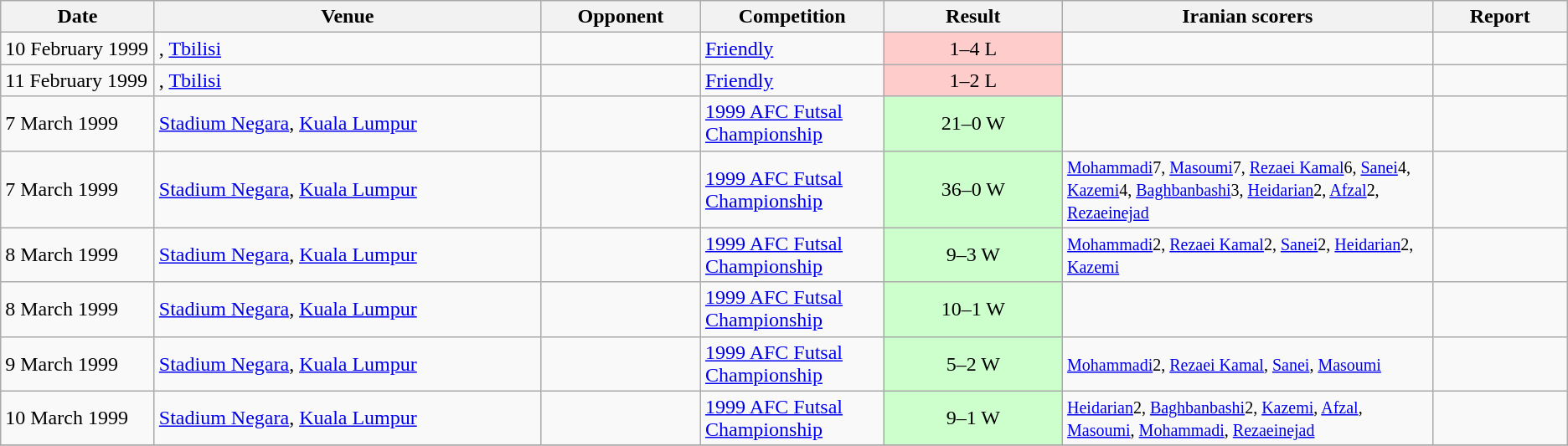<table class="wikitable">
<tr>
<th width=115>Date</th>
<th width=300>Venue</th>
<th width=120>Opponent</th>
<th>Competition</th>
<th width=135>Result</th>
<th>Iranian scorers</th>
<th width=100>Report</th>
</tr>
<tr>
<td>10 February 1999</td>
<td>, <a href='#'>Tbilisi</a></td>
<td></td>
<td><a href='#'>Friendly</a></td>
<td bgcolor=#FFCCCC align=center>1–4 L</td>
<td></td>
<td align=center></td>
</tr>
<tr>
<td>11 February 1999</td>
<td>, <a href='#'>Tbilisi</a></td>
<td></td>
<td><a href='#'>Friendly</a></td>
<td bgcolor=#FFCCCC align=center>1–2 L</td>
<td></td>
<td align=center></td>
</tr>
<tr>
<td>7 March 1999</td>
<td> <a href='#'>Stadium Negara</a>, <a href='#'>Kuala Lumpur</a></td>
<td></td>
<td><a href='#'>1999 AFC Futsal Championship</a></td>
<td bgcolor=#ccffcc align=center>21–0 W</td>
<td></td>
<td align=center></td>
</tr>
<tr>
<td>7 March 1999</td>
<td> <a href='#'>Stadium Negara</a>, <a href='#'>Kuala Lumpur</a></td>
<td></td>
<td><a href='#'>1999 AFC Futsal Championship</a></td>
<td bgcolor=#ccffcc align=center>36–0 W</td>
<td><small> <a href='#'>Mohammadi</a>7, <a href='#'>Masoumi</a>7, <a href='#'>Rezaei Kamal</a>6, <a href='#'>Sanei</a>4, <a href='#'>Kazemi</a>4, <a href='#'>Baghbanbashi</a>3, <a href='#'>Heidarian</a>2, <a href='#'>Afzal</a>2, <a href='#'>Rezaeinejad</a> </small></td>
<td align=center></td>
</tr>
<tr>
<td>8 March 1999</td>
<td> <a href='#'>Stadium Negara</a>, <a href='#'>Kuala Lumpur</a></td>
<td></td>
<td><a href='#'>1999 AFC Futsal Championship</a></td>
<td bgcolor=#ccffcc align=center>9–3 W</td>
<td><small> <a href='#'>Mohammadi</a>2, <a href='#'>Rezaei Kamal</a>2, <a href='#'>Sanei</a>2, <a href='#'>Heidarian</a>2, <a href='#'>Kazemi</a> </small></td>
<td align=center></td>
</tr>
<tr>
<td>8 March 1999</td>
<td> <a href='#'>Stadium Negara</a>, <a href='#'>Kuala Lumpur</a></td>
<td></td>
<td><a href='#'>1999 AFC Futsal Championship</a></td>
<td bgcolor=#ccffcc align=center>10–1 W</td>
<td></td>
<td align=center></td>
</tr>
<tr>
<td>9 March 1999</td>
<td> <a href='#'>Stadium Negara</a>, <a href='#'>Kuala Lumpur</a></td>
<td></td>
<td><a href='#'>1999 AFC Futsal Championship</a></td>
<td bgcolor=#ccffcc align=center>5–2 W</td>
<td><small> <a href='#'>Mohammadi</a>2, <a href='#'>Rezaei Kamal</a>, <a href='#'>Sanei</a>, <a href='#'>Masoumi</a> </small></td>
<td align=center></td>
</tr>
<tr>
<td>10 March 1999</td>
<td> <a href='#'>Stadium Negara</a>, <a href='#'>Kuala Lumpur</a></td>
<td></td>
<td><a href='#'>1999 AFC Futsal Championship</a></td>
<td bgcolor=#ccffcc align=center>9–1 W</td>
<td><small> <a href='#'>Heidarian</a>2, <a href='#'>Baghbanbashi</a>2, <a href='#'>Kazemi</a>, <a href='#'>Afzal</a>, <a href='#'>Masoumi</a>, <a href='#'>Mohammadi</a>, <a href='#'>Rezaeinejad</a> </small></td>
<td align=center></td>
</tr>
<tr>
</tr>
</table>
